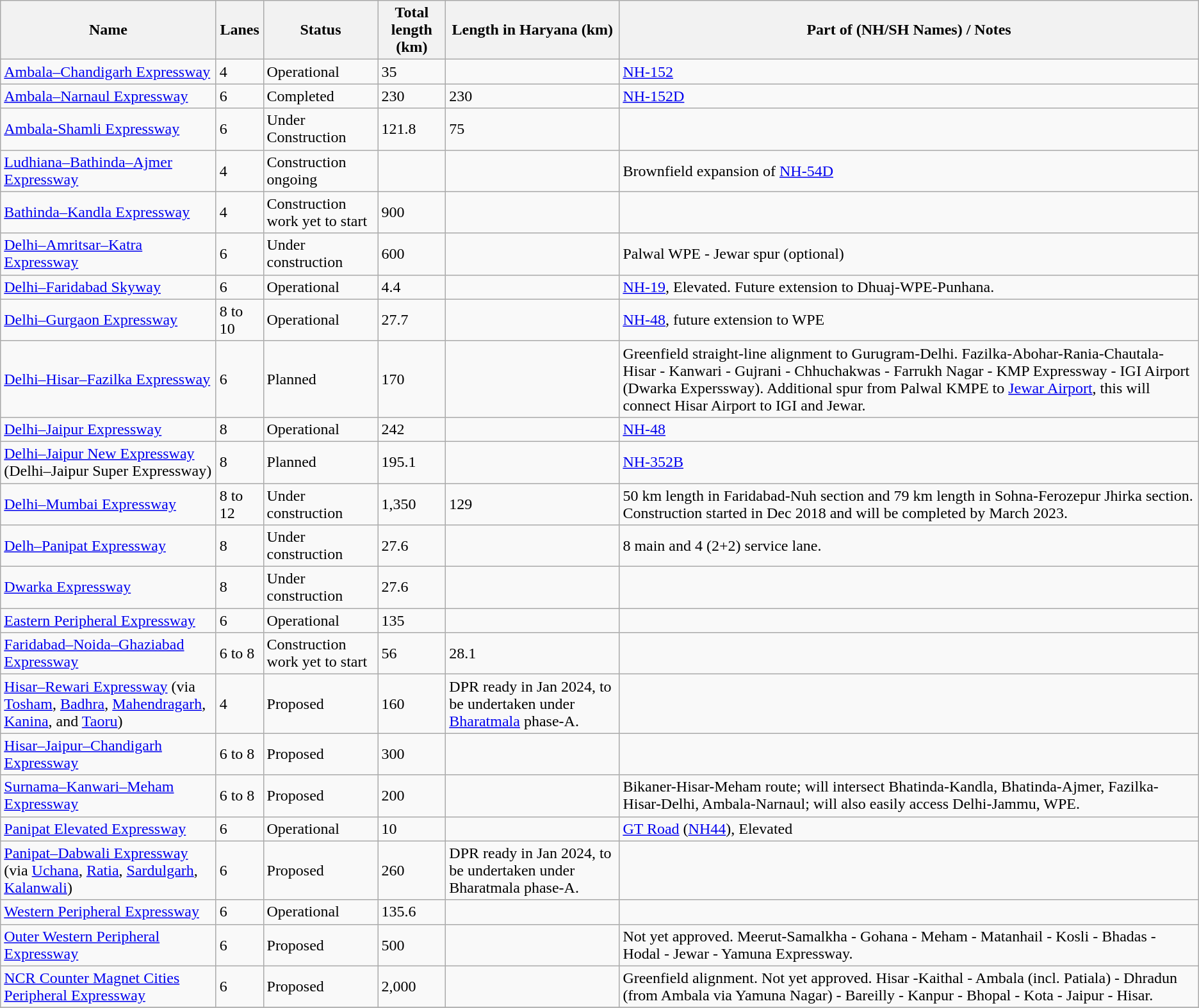<table class="wikitable sortable">
<tr>
<th>Name</th>
<th>Lanes</th>
<th>Status</th>
<th>Total length (km)</th>
<th>Length in Haryana (km)</th>
<th>Part of (NH/SH Names) / Notes</th>
</tr>
<tr>
<td><a href='#'>Ambala–Chandigarh Expressway</a></td>
<td>4</td>
<td>Operational</td>
<td>35</td>
<td></td>
<td><a href='#'>NH-152</a></td>
</tr>
<tr>
<td><a href='#'>Ambala–Narnaul Expressway</a></td>
<td>6</td>
<td>Completed</td>
<td>230</td>
<td>230</td>
<td><a href='#'>NH-152D</a></td>
</tr>
<tr>
<td><a href='#'>Ambala-Shamli Expressway</a></td>
<td>6</td>
<td>Under Construction</td>
<td>121.8</td>
<td>75</td>
<td></td>
</tr>
<tr>
<td><a href='#'>Ludhiana–Bathinda–Ajmer Expressway</a></td>
<td>4</td>
<td>Construction ongoing</td>
<td></td>
<td></td>
<td>Brownfield expansion of <a href='#'>NH-54D</a></td>
</tr>
<tr>
<td><a href='#'>Bathinda–Kandla Expressway</a></td>
<td>4</td>
<td>Construction work yet to start</td>
<td>900</td>
<td></td>
<td></td>
</tr>
<tr>
<td><a href='#'>Delhi–Amritsar–Katra Expressway</a></td>
<td>6</td>
<td>Under construction</td>
<td>600</td>
<td></td>
<td>Palwal WPE - Jewar spur (optional)</td>
</tr>
<tr>
<td><a href='#'>Delhi–Faridabad Skyway</a></td>
<td>6</td>
<td>Operational</td>
<td>4.4</td>
<td></td>
<td><a href='#'>NH-19</a>, Elevated. Future extension to Dhuaj-WPE-Punhana.</td>
</tr>
<tr>
<td><a href='#'>Delhi–Gurgaon Expressway</a></td>
<td>8 to 10</td>
<td>Operational</td>
<td>27.7</td>
<td></td>
<td><a href='#'>NH-48</a>, future extension to WPE</td>
</tr>
<tr>
<td><a href='#'>Delhi–Hisar–Fazilka Expressway</a></td>
<td>6</td>
<td>Planned</td>
<td>170</td>
<td></td>
<td>Greenfield straight-line alignment to Gurugram-Delhi. Fazilka-Abohar-Rania-Chautala-Hisar - Kanwari - Gujrani - Chhuchakwas - Farrukh Nagar - KMP Expressway - IGI Airport (Dwarka Experssway). Additional spur from Palwal KMPE to <a href='#'>Jewar Airport</a>, this will connect Hisar Airport to IGI and Jewar.</td>
</tr>
<tr>
<td><a href='#'>Delhi–Jaipur Expressway</a></td>
<td>8</td>
<td>Operational</td>
<td>242</td>
<td></td>
<td><a href='#'>NH-48</a></td>
</tr>
<tr>
<td><a href='#'>Delhi–Jaipur New Expressway</a> <br>(Delhi–Jaipur Super Expressway)</td>
<td>8</td>
<td>Planned</td>
<td>195.1</td>
<td></td>
<td><a href='#'>NH-352B</a></td>
</tr>
<tr>
<td><a href='#'>Delhi–Mumbai Expressway</a></td>
<td>8 to 12</td>
<td>Under construction</td>
<td>1,350</td>
<td>129</td>
<td>50 km length in Faridabad-Nuh section and 79 km length in Sohna-Ferozepur Jhirka section. Construction started in Dec 2018 and will be completed by March 2023.</td>
</tr>
<tr>
<td><a href='#'>Delh–Panipat Expressway</a></td>
<td>8</td>
<td>Under construction</td>
<td>27.6</td>
<td></td>
<td>8 main and 4 (2+2) service lane.</td>
</tr>
<tr>
<td><a href='#'>Dwarka Expressway</a></td>
<td>8</td>
<td>Under construction</td>
<td>27.6</td>
<td></td>
<td></td>
</tr>
<tr>
<td><a href='#'>Eastern Peripheral Expressway</a></td>
<td>6</td>
<td>Operational</td>
<td>135</td>
<td></td>
<td></td>
</tr>
<tr>
<td><a href='#'>Faridabad–Noida–Ghaziabad Expressway</a></td>
<td>6 to 8</td>
<td>Construction work yet to start</td>
<td>56</td>
<td>28.1</td>
<td></td>
</tr>
<tr>
<td><a href='#'>Hisar–Rewari Expressway</a> (via <a href='#'>Tosham</a>, <a href='#'>Badhra</a>, <a href='#'>Mahendragarh</a>, <a href='#'>Kanina</a>, and <a href='#'>Taoru</a>)</td>
<td>4</td>
<td>Proposed</td>
<td>160</td>
<td>DPR ready in Jan 2024, to be undertaken under <a href='#'>Bharatmala</a> phase-A.</td>
</tr>
<tr>
<td><a href='#'>Hisar–Jaipur–Chandigarh Expressway</a></td>
<td>6 to 8</td>
<td>Proposed</td>
<td>300</td>
<td></td>
<td></td>
</tr>
<tr>
<td><a href='#'>Surnama–Kanwari–Meham Expressway</a></td>
<td>6 to 8</td>
<td>Proposed</td>
<td>200</td>
<td></td>
<td>Bikaner-Hisar-Meham route; will intersect Bhatinda-Kandla, Bhatinda-Ajmer, Fazilka-Hisar-Delhi, Ambala-Narnaul; will also easily access Delhi-Jammu, WPE.</td>
</tr>
<tr>
<td><a href='#'>Panipat Elevated Expressway</a></td>
<td>6</td>
<td>Operational</td>
<td>10</td>
<td></td>
<td><a href='#'>GT Road</a> (<a href='#'>NH44</a>), Elevated</td>
</tr>
<tr>
<td><a href='#'>Panipat–Dabwali Expressway</a> (via <a href='#'>Uchana</a>, <a href='#'>Ratia</a>, <a href='#'>Sardulgarh</a>, <a href='#'>Kalanwali</a>)</td>
<td>6</td>
<td>Proposed</td>
<td>260</td>
<td>DPR ready in Jan 2024, to be undertaken under Bharatmala phase-A.</td>
</tr>
<tr>
<td><a href='#'>Western Peripheral Expressway</a></td>
<td>6</td>
<td>Operational</td>
<td>135.6</td>
<td></td>
<td></td>
</tr>
<tr>
<td><a href='#'>Outer Western Peripheral Expressway</a></td>
<td>6</td>
<td>Proposed</td>
<td>500</td>
<td></td>
<td>Not yet approved. Meerut-Samalkha - Gohana - Meham - Matanhail - Kosli - Bhadas - Hodal - Jewar - Yamuna Expressway.</td>
</tr>
<tr>
<td><a href='#'>NCR Counter Magnet Cities Peripheral Expressway</a></td>
<td>6</td>
<td>Proposed</td>
<td>2,000</td>
<td></td>
<td>Greenfield alignment. Not yet approved. Hisar -Kaithal - Ambala (incl. Patiala) - Dhradun (from Ambala via Yamuna Nagar) - Bareilly - Kanpur - Bhopal - Kota - Jaipur - Hisar.</td>
</tr>
<tr>
</tr>
</table>
